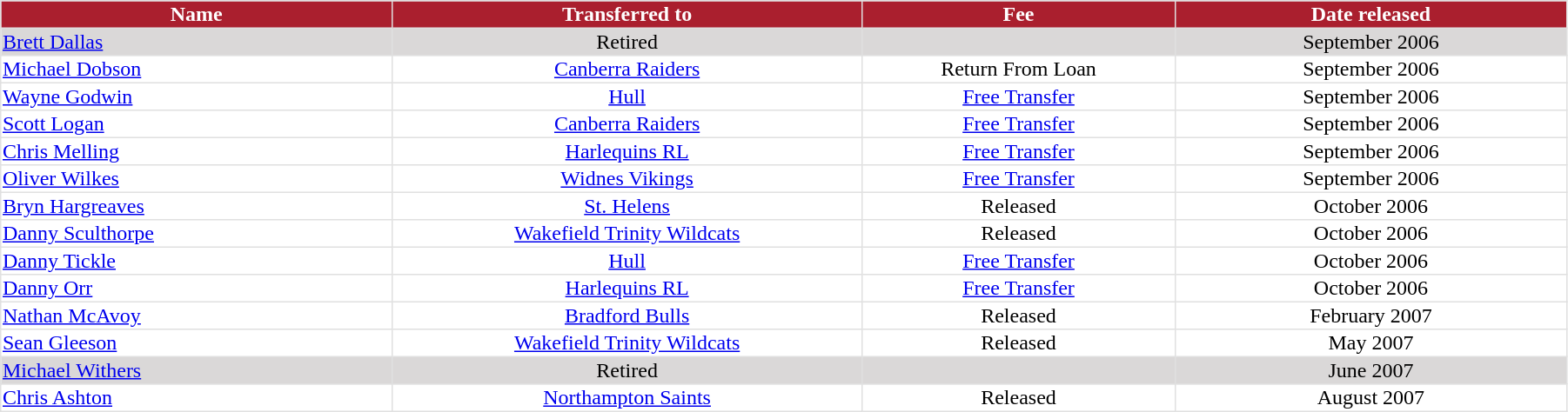<table width=95% border="1" bordercolor="#FFFFFF" style="border-collapse: collapse; border-color: #E0E0E0;">
<tr style="background:#AA1F2E; color:white">
<th width=25%>Name</th>
<th width=30%>Transferred to</th>
<th width=20%>Fee</th>
<th width=40%>Date released</th>
</tr>
<tr bgcolor=#DAD8D8>
<td><a href='#'>Brett Dallas</a></td>
<td align=center>Retired</td>
<td></td>
<td align=center>September 2006</td>
</tr>
<tr bgcolor=#FFFFFF>
<td><a href='#'>Michael Dobson</a></td>
<td align=center><a href='#'>Canberra Raiders</a></td>
<td align=center>Return From Loan</td>
<td align=center>September 2006</td>
</tr>
<tr bgcolor=#FFFFFF>
<td><a href='#'>Wayne Godwin</a></td>
<td align=center><a href='#'>Hull</a></td>
<td align=center><a href='#'>Free Transfer</a></td>
<td align=center>September 2006</td>
</tr>
<tr bgcolor=#FFFFFF>
<td><a href='#'>Scott Logan</a></td>
<td align=center><a href='#'>Canberra Raiders</a></td>
<td align=center><a href='#'>Free Transfer</a></td>
<td align=center>September 2006</td>
</tr>
<tr bgcolor=#FFFFFF>
<td><a href='#'>Chris Melling</a></td>
<td align=center><a href='#'>Harlequins RL</a></td>
<td align=center><a href='#'>Free Transfer</a></td>
<td align=center>September 2006</td>
</tr>
<tr bgcolor=#FFFFFF>
<td><a href='#'>Oliver Wilkes</a></td>
<td align=center><a href='#'>Widnes Vikings</a></td>
<td align=center><a href='#'>Free Transfer</a></td>
<td align=center>September 2006</td>
</tr>
<tr bgcolor=#FFFFFF>
<td><a href='#'>Bryn Hargreaves</a></td>
<td align=center><a href='#'>St. Helens</a></td>
<td align=center>Released</td>
<td align=center>October 2006</td>
</tr>
<tr bgcolor=#FFFFFF>
<td><a href='#'>Danny Sculthorpe</a></td>
<td align=center><a href='#'>Wakefield Trinity Wildcats</a></td>
<td align=center>Released</td>
<td align=center>October 2006</td>
</tr>
<tr bgcolor=#FFFFFF>
<td><a href='#'>Danny Tickle</a></td>
<td align=center><a href='#'>Hull</a></td>
<td align=center><a href='#'>Free Transfer</a></td>
<td align=center>October 2006</td>
</tr>
<tr bgcolor=#FFFFFF>
<td><a href='#'>Danny Orr</a></td>
<td align=center><a href='#'>Harlequins RL</a></td>
<td align=center><a href='#'>Free Transfer</a></td>
<td align=center>October 2006</td>
</tr>
<tr bgcolor=#FFFFFF>
<td><a href='#'>Nathan McAvoy</a></td>
<td align=center><a href='#'>Bradford Bulls</a></td>
<td align=center>Released</td>
<td align=center>February 2007</td>
</tr>
<tr bgcolor=#FFFFFF>
<td><a href='#'>Sean Gleeson</a></td>
<td align=center><a href='#'>Wakefield Trinity Wildcats</a></td>
<td align=center>Released</td>
<td align=center>May 2007</td>
</tr>
<tr bgcolor=#DAD8D8>
<td><a href='#'>Michael Withers</a></td>
<td align=center>Retired</td>
<td></td>
<td align=center>June 2007</td>
</tr>
<tr bgcolor=#FFFFFF>
<td><a href='#'>Chris Ashton</a></td>
<td align=center><a href='#'>Northampton Saints</a></td>
<td align=center>Released</td>
<td align=center>August 2007</td>
</tr>
</table>
